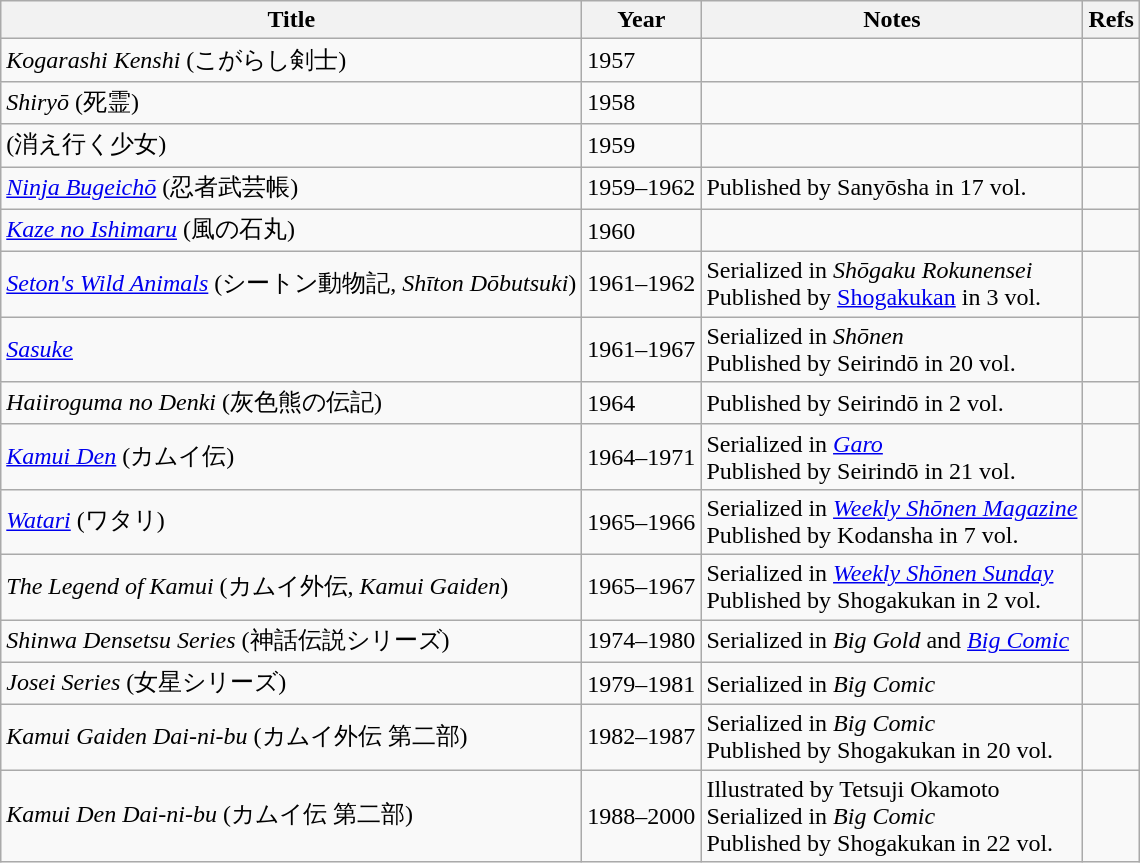<table class="wikitable sortable">
<tr>
<th>Title</th>
<th>Year</th>
<th>Notes</th>
<th>Refs</th>
</tr>
<tr>
<td><em>Kogarashi Kenshi</em> (こがらし剣士)</td>
<td>1957</td>
<td></td>
<td></td>
</tr>
<tr>
<td><em>Shiryō</em> (死霊)</td>
<td>1958</td>
<td></td>
<td></td>
</tr>
<tr>
<td><em></em> (消え行く少女)</td>
<td>1959</td>
<td></td>
<td></td>
</tr>
<tr>
<td><em><a href='#'>Ninja Bugeichō</a></em> (忍者武芸帳)</td>
<td>1959–1962</td>
<td>Published by Sanyōsha in 17 vol.</td>
<td></td>
</tr>
<tr>
<td><em><a href='#'>Kaze no Ishimaru</a></em> (風の石丸)</td>
<td>1960</td>
<td></td>
<td></td>
</tr>
<tr>
<td><em><a href='#'>Seton's Wild Animals</a></em> (シートン動物記, <em>Shīton Dōbutsuki</em>)</td>
<td>1961–1962</td>
<td>Serialized in <em>Shōgaku Rokunensei</em><br>Published by <a href='#'>Shogakukan</a> in 3 vol.</td>
<td></td>
</tr>
<tr>
<td><em><a href='#'>Sasuke</a></em></td>
<td>1961–1967</td>
<td>Serialized in <em>Shōnen</em><br>Published by Seirindō in 20 vol.</td>
<td></td>
</tr>
<tr>
<td><em>Haiiroguma no Denki</em> (灰色熊の伝記)</td>
<td>1964</td>
<td>Published by Seirindō in 2 vol.</td>
<td></td>
</tr>
<tr>
<td><em><a href='#'>Kamui Den</a></em> (カムイ伝)</td>
<td>1964–1971</td>
<td>Serialized in <em><a href='#'>Garo</a></em><br>Published by Seirindō in 21 vol.</td>
<td></td>
</tr>
<tr>
<td><em><a href='#'>Watari</a></em> (ワタリ)</td>
<td>1965–1966</td>
<td>Serialized in <em><a href='#'>Weekly Shōnen Magazine</a></em><br>Published by Kodansha in 7 vol.</td>
<td></td>
</tr>
<tr>
<td><em>The Legend of Kamui</em> (カムイ外伝, <em>Kamui Gaiden</em>)</td>
<td>1965–1967</td>
<td>Serialized in <em><a href='#'>Weekly Shōnen Sunday</a></em><br>Published by Shogakukan in 2 vol.</td>
<td></td>
</tr>
<tr>
<td><em>Shinwa Densetsu Series</em> (神話伝説シリーズ)</td>
<td>1974–1980</td>
<td>Serialized in <em>Big Gold</em> and <em><a href='#'>Big Comic</a></em></td>
<td></td>
</tr>
<tr>
<td><em>Josei Series</em> (女星シリーズ)</td>
<td>1979–1981</td>
<td>Serialized in <em>Big Comic</em></td>
<td></td>
</tr>
<tr>
<td><em>Kamui Gaiden Dai-ni-bu</em> (カムイ外伝 第二部)</td>
<td>1982–1987</td>
<td>Serialized in <em>Big Comic</em><br>Published by Shogakukan in 20 vol.</td>
<td></td>
</tr>
<tr>
<td><em>Kamui Den Dai-ni-bu</em> (カムイ伝 第二部)</td>
<td>1988–2000</td>
<td>Illustrated by Tetsuji Okamoto<br>Serialized in <em>Big Comic</em><br>Published by Shogakukan in 22 vol.</td>
<td></td>
</tr>
</table>
